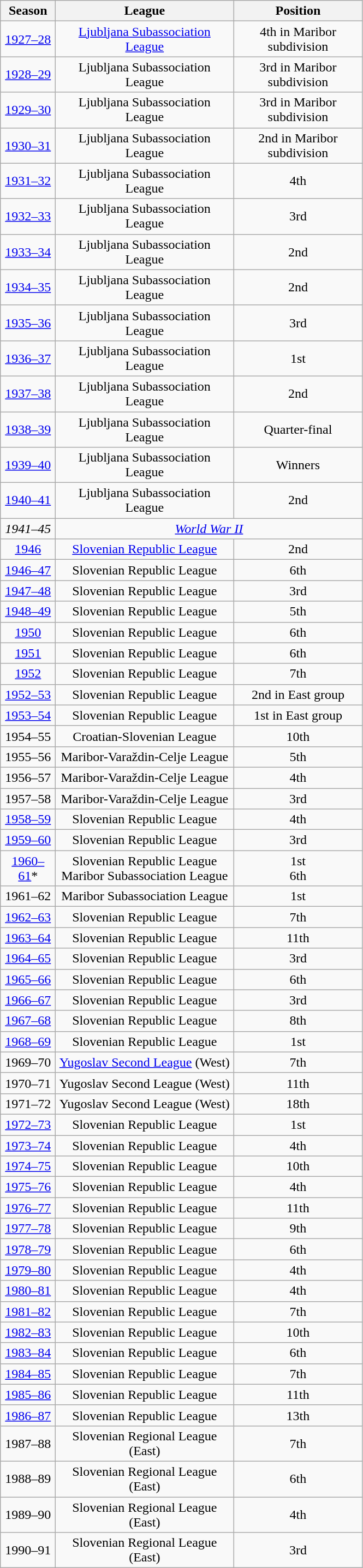<table class="wikitable sortable" style="text-align: center;">
<tr>
<th width="60">Season</th>
<th width="210">League</th>
<th width="150">Position</th>
</tr>
<tr>
<td><a href='#'>1927–28</a></td>
<td><a href='#'>Ljubljana Subassociation League</a></td>
<td>4th in Maribor subdivision</td>
</tr>
<tr>
<td><a href='#'>1928–29</a></td>
<td>Ljubljana Subassociation League</td>
<td>3rd in Maribor subdivision</td>
</tr>
<tr>
<td><a href='#'>1929–30</a></td>
<td>Ljubljana Subassociation League</td>
<td>3rd in Maribor subdivision</td>
</tr>
<tr>
<td><a href='#'>1930–31</a></td>
<td>Ljubljana Subassociation League</td>
<td>2nd in Maribor subdivision</td>
</tr>
<tr>
<td><a href='#'>1931–32</a></td>
<td>Ljubljana Subassociation League</td>
<td>4th</td>
</tr>
<tr>
<td><a href='#'>1932–33</a></td>
<td>Ljubljana Subassociation League</td>
<td>3rd</td>
</tr>
<tr>
<td><a href='#'>1933–34</a></td>
<td>Ljubljana Subassociation League</td>
<td>2nd</td>
</tr>
<tr>
<td><a href='#'>1934–35</a></td>
<td>Ljubljana Subassociation League</td>
<td>2nd</td>
</tr>
<tr>
<td><a href='#'>1935–36</a></td>
<td>Ljubljana Subassociation League</td>
<td>3rd</td>
</tr>
<tr>
<td><a href='#'>1936–37</a></td>
<td>Ljubljana Subassociation League</td>
<td>1st</td>
</tr>
<tr>
<td><a href='#'>1937–38</a></td>
<td>Ljubljana Subassociation League</td>
<td>2nd</td>
</tr>
<tr>
<td><a href='#'>1938–39</a></td>
<td>Ljubljana Subassociation League</td>
<td>Quarter-final</td>
</tr>
<tr>
<td><a href='#'>1939–40</a></td>
<td>Ljubljana Subassociation League</td>
<td>Winners</td>
</tr>
<tr>
<td><a href='#'>1940–41</a></td>
<td>Ljubljana Subassociation League</td>
<td>2nd</td>
</tr>
<tr>
<td><em>1941–45</em></td>
<td colspan="2"><em><a href='#'>World War II</a></em></td>
</tr>
<tr>
<td><a href='#'>1946</a></td>
<td><a href='#'>Slovenian Republic League</a></td>
<td>2nd</td>
</tr>
<tr>
<td><a href='#'>1946–47</a></td>
<td>Slovenian Republic League</td>
<td>6th</td>
</tr>
<tr>
<td><a href='#'>1947–48</a></td>
<td>Slovenian Republic League</td>
<td>3rd</td>
</tr>
<tr>
<td><a href='#'>1948–49</a></td>
<td>Slovenian Republic League</td>
<td>5th</td>
</tr>
<tr>
<td><a href='#'>1950</a></td>
<td>Slovenian Republic League</td>
<td>6th</td>
</tr>
<tr>
<td><a href='#'>1951</a></td>
<td>Slovenian Republic League</td>
<td>6th</td>
</tr>
<tr>
<td><a href='#'>1952</a></td>
<td>Slovenian Republic League</td>
<td>7th</td>
</tr>
<tr>
<td><a href='#'>1952–53</a></td>
<td>Slovenian Republic League</td>
<td>2nd in East group</td>
</tr>
<tr>
<td><a href='#'>1953–54</a></td>
<td>Slovenian Republic League</td>
<td>1st in East group</td>
</tr>
<tr>
<td>1954–55</td>
<td>Croatian-Slovenian League</td>
<td>10th</td>
</tr>
<tr>
<td>1955–56</td>
<td>Maribor-Varaždin-Celje League</td>
<td>5th</td>
</tr>
<tr>
<td>1956–57</td>
<td>Maribor-Varaždin-Celje League</td>
<td>4th</td>
</tr>
<tr>
<td>1957–58</td>
<td>Maribor-Varaždin-Celje League</td>
<td>3rd</td>
</tr>
<tr>
<td><a href='#'>1958–59</a></td>
<td>Slovenian Republic League</td>
<td>4th</td>
</tr>
<tr>
<td><a href='#'>1959–60</a></td>
<td>Slovenian Republic League</td>
<td>3rd</td>
</tr>
<tr>
<td><a href='#'>1960–61</a>*</td>
<td>Slovenian Republic League<br> Maribor Subassociation League</td>
<td>1st <br>6th</td>
</tr>
<tr>
<td>1961–62</td>
<td>Maribor Subassociation League</td>
<td>1st</td>
</tr>
<tr>
<td><a href='#'>1962–63</a></td>
<td>Slovenian Republic League</td>
<td>7th</td>
</tr>
<tr>
<td><a href='#'>1963–64</a></td>
<td>Slovenian Republic League</td>
<td>11th</td>
</tr>
<tr>
<td><a href='#'>1964–65</a></td>
<td>Slovenian Republic League</td>
<td>3rd</td>
</tr>
<tr>
<td><a href='#'>1965–66</a></td>
<td>Slovenian Republic League</td>
<td>6th</td>
</tr>
<tr>
<td><a href='#'>1966–67</a></td>
<td>Slovenian Republic League</td>
<td>3rd</td>
</tr>
<tr>
<td><a href='#'>1967–68</a></td>
<td>Slovenian Republic League</td>
<td>8th</td>
</tr>
<tr>
<td><a href='#'>1968–69</a></td>
<td>Slovenian Republic League</td>
<td>1st</td>
</tr>
<tr>
<td>1969–70</td>
<td><a href='#'>Yugoslav Second League</a> (West)</td>
<td>7th</td>
</tr>
<tr>
<td>1970–71</td>
<td>Yugoslav Second League (West)</td>
<td>11th</td>
</tr>
<tr>
<td>1971–72</td>
<td>Yugoslav Second League (West)</td>
<td>18th</td>
</tr>
<tr>
<td><a href='#'>1972–73</a></td>
<td>Slovenian Republic League</td>
<td>1st</td>
</tr>
<tr>
<td><a href='#'>1973–74</a></td>
<td>Slovenian Republic League</td>
<td>4th</td>
</tr>
<tr>
<td><a href='#'>1974–75</a></td>
<td>Slovenian Republic League</td>
<td>10th</td>
</tr>
<tr>
<td><a href='#'>1975–76</a></td>
<td>Slovenian Republic League</td>
<td>4th</td>
</tr>
<tr>
<td><a href='#'>1976–77</a></td>
<td>Slovenian Republic League</td>
<td>11th</td>
</tr>
<tr>
<td><a href='#'>1977–78</a></td>
<td>Slovenian Republic League</td>
<td>9th</td>
</tr>
<tr>
<td><a href='#'>1978–79</a></td>
<td>Slovenian Republic League</td>
<td>6th</td>
</tr>
<tr>
<td><a href='#'>1979–80</a></td>
<td>Slovenian Republic League</td>
<td>4th</td>
</tr>
<tr>
<td><a href='#'>1980–81</a></td>
<td>Slovenian Republic League</td>
<td>4th</td>
</tr>
<tr>
<td><a href='#'>1981–82</a></td>
<td>Slovenian Republic League</td>
<td>7th</td>
</tr>
<tr>
<td><a href='#'>1982–83</a></td>
<td>Slovenian Republic League</td>
<td>10th</td>
</tr>
<tr>
<td><a href='#'>1983–84</a></td>
<td>Slovenian Republic League</td>
<td>6th</td>
</tr>
<tr>
<td><a href='#'>1984–85</a></td>
<td>Slovenian Republic League</td>
<td>7th</td>
</tr>
<tr>
<td><a href='#'>1985–86</a></td>
<td>Slovenian Republic League</td>
<td>11th</td>
</tr>
<tr>
<td><a href='#'>1986–87</a></td>
<td>Slovenian Republic League</td>
<td>13th</td>
</tr>
<tr>
<td>1987–88</td>
<td>Slovenian Regional League (East)</td>
<td>7th</td>
</tr>
<tr>
<td>1988–89</td>
<td>Slovenian Regional League (East)</td>
<td>6th</td>
</tr>
<tr>
<td>1989–90</td>
<td>Slovenian Regional League (East)</td>
<td>4th</td>
</tr>
<tr>
<td>1990–91</td>
<td>Slovenian Regional League (East)</td>
<td>3rd</td>
</tr>
</table>
